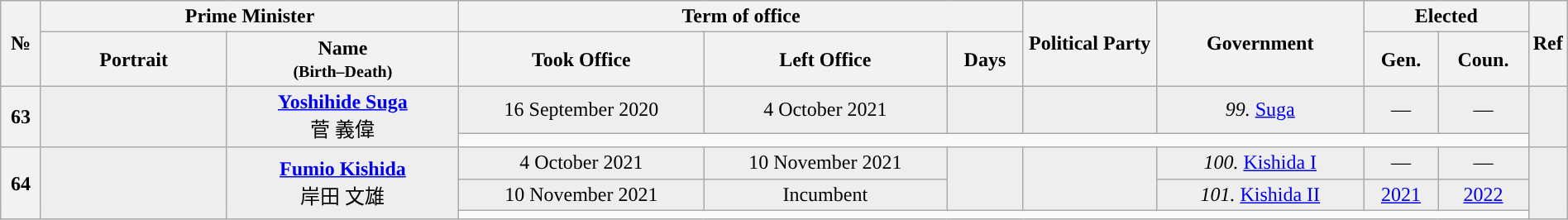<table class="wikitable"  style="text-align:center"  width="100%">
<tr>
<th rowspan=2 style="width:25px;">№</th>
<th colspan=2 style="width:280px;">Prime Minister</th>
<th colspan=3>Term of office</th>
<th style="width:100px;" rowspan="2">Political Party</th>
<th style="width:160px;" rowspan="2">Government</th>
<th colspan=2>Elected</th>
<th rowspan=2 style="width:20px;">Ref</th>
</tr>
<tr>
<th>Portrait</th>
<th width=180px>Name<br><small>(Birth–Death)</small></th>
<th>Took Office</th>
<th>Left Office</th>
<th>Days</th>
<th>Gen.</th>
<th>Coun.</th>
</tr>
<tr bgcolor=#EEEEEE>
<th rowspan=2 style="background:">63</th>
<td rowspan=2></td>
<td rowspan=2><strong><a href='#'>Yoshihide Suga</a></strong><br><span><span>菅 義偉</span></span><br></td>
<td>16 September 2020</td>
<td>4 October 2021</td>
<td></td>
<td style="background:"><a href='#'></a></td>
<td><em>99.</em> <a href='#'>Suga</a><br></td>
<td>—</td>
<td>—</td>
<td rowspan="2"></td>
</tr>
<tr>
<td colspan=7 align=left></td>
</tr>
<tr bgcolor=#EEEEEE>
<th rowspan=3 style="background:">64</th>
<td rowspan=3></td>
<td rowspan=3><strong><a href='#'>Fumio Kishida</a></strong><br><span><span>岸田 文雄</span><br></span></td>
<td>4 October 2021</td>
<td>10 November 2021</td>
<td rowspan=2></td>
<td rowspan=2 style="background:"><a href='#'></a></td>
<td><em>100.</em> <a href='#'>Kishida I</a><br></td>
<td>—</td>
<td>—</td>
<td rowspan=3></td>
</tr>
<tr bgcolor=#EEEEEE>
<td>10 November 2021</td>
<td>Incumbent</td>
<td><em>101.</em> <a href='#'>Kishida II</a><br></td>
<td><a href='#'>2021</a></td>
<td><a href='#'>2022</a></td>
</tr>
<tr>
<td colspan=7 align=left></td>
</tr>
</table>
